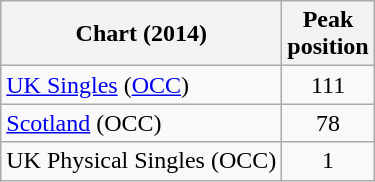<table class="wikitable">
<tr>
<th>Chart (2014)</th>
<th>Peak<br>position</th>
</tr>
<tr>
<td><a href='#'>UK Singles</a> (<a href='#'>OCC</a>)</td>
<td align="center">111</td>
</tr>
<tr>
<td><a href='#'>Scotland</a> (OCC)</td>
<td align="center">78</td>
</tr>
<tr>
<td>UK Physical Singles (OCC)</td>
<td align="center">1</td>
</tr>
</table>
